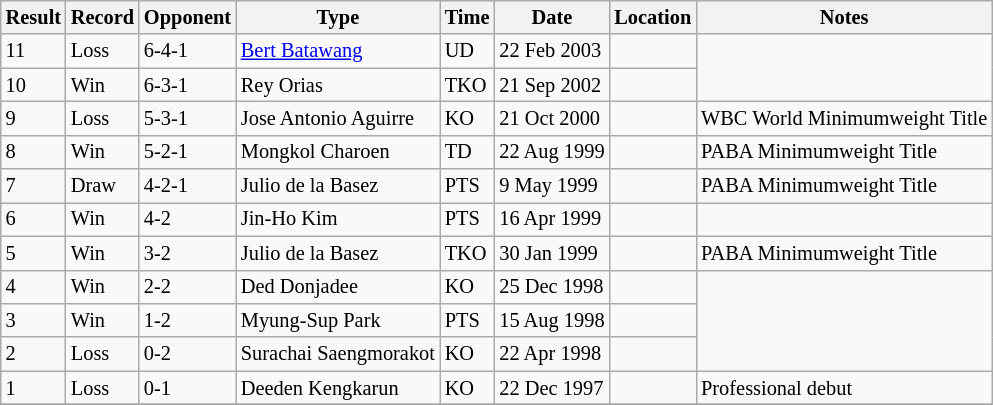<table class="wikitable sortable" style="font-size: 85%;">
<tr>
<th>Result</th>
<th class="unsortable">Record</th>
<th>Opponent</th>
<th>Type</th>
<th>Time</th>
<th>Date</th>
<th>Location</th>
<th>Notes</th>
</tr>
<tr>
<td>11</td>
<td>Loss</td>
<td>6-4-1</td>
<td style="text-align:left;"> <a href='#'>Bert Batawang</a></td>
<td>UD</td>
<td>22 Feb 2003</td>
<td style="text-align:left;"> </td>
</tr>
<tr>
<td>10</td>
<td>Win</td>
<td>6-3-1</td>
<td style="text-align:left;"> Rey Orias</td>
<td>TKO</td>
<td>21 Sep 2002</td>
<td style="text-align:left;"> </td>
</tr>
<tr>
<td>9</td>
<td>Loss</td>
<td>5-3-1</td>
<td style="text-align:left;"> Jose Antonio Aguirre</td>
<td>KO</td>
<td>21 Oct 2000</td>
<td style="text-align:left;"> </td>
<td>WBC World Minimumweight Title</td>
</tr>
<tr>
<td>8</td>
<td>Win</td>
<td>5-2-1</td>
<td style="text-align:left;"> Mongkol Charoen</td>
<td>TD</td>
<td>22 Aug 1999</td>
<td style="text-align:left;"> </td>
<td>PABA Minimumweight Title</td>
</tr>
<tr>
<td>7</td>
<td>Draw</td>
<td>4-2-1</td>
<td style="text-align:left;"> Julio de la Basez</td>
<td>PTS</td>
<td>9 May 1999</td>
<td style="text-align:left;"> </td>
<td>PABA Minimumweight Title</td>
</tr>
<tr>
<td>6</td>
<td>Win</td>
<td>4-2</td>
<td style="text-align:left;"> Jin-Ho Kim</td>
<td>PTS</td>
<td>16 Apr 1999</td>
<td style="text-align:left;"> </td>
</tr>
<tr>
<td>5</td>
<td>Win</td>
<td>3-2</td>
<td style="text-align:left;"> Julio de la Basez</td>
<td>TKO</td>
<td>30 Jan 1999</td>
<td style="text-align:left;"> </td>
<td>PABA Minimumweight Title</td>
</tr>
<tr>
<td>4</td>
<td>Win</td>
<td>2-2</td>
<td style="text-align:left;"> Ded Donjadee</td>
<td>KO</td>
<td>25 Dec 1998</td>
<td style="text-align:left;"> </td>
</tr>
<tr>
<td>3</td>
<td>Win</td>
<td>1-2</td>
<td style="text-align:left;"> Myung-Sup Park</td>
<td>PTS</td>
<td>15 Aug 1998</td>
<td style="text-align:left;"> </td>
</tr>
<tr>
<td>2</td>
<td>Loss</td>
<td>0-2</td>
<td style="text-align:left;"> Surachai Saengmorakot</td>
<td>KO</td>
<td>22 Apr 1998</td>
<td style="text-align:left;"> </td>
</tr>
<tr>
<td>1</td>
<td>Loss</td>
<td>0-1</td>
<td style="text-align:left;"> Deeden Kengkarun</td>
<td>KO</td>
<td>22 Dec 1997</td>
<td style="text-align:left;"> </td>
<td>Professional debut</td>
</tr>
<tr>
</tr>
</table>
